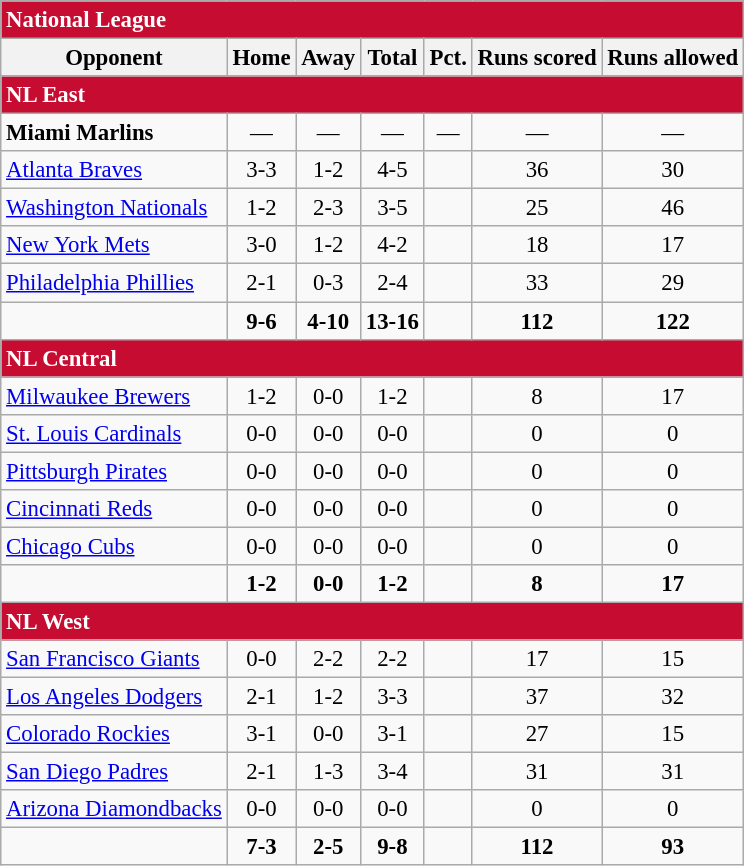<table class="wikitable" style="font-size: 95%; text-align: center">
<tr>
<td colspan="7" style="text-align:left; background:#c60c30;color:#fff"><strong>National League</strong></td>
</tr>
<tr>
<th>Opponent</th>
<th>Home</th>
<th>Away</th>
<th>Total</th>
<th>Pct.</th>
<th>Runs scored</th>
<th>Runs allowed</th>
</tr>
<tr>
<td colspan="7" style="text-align:left; background:#c60c30;color:#fff"><strong>NL East</strong></td>
</tr>
<tr>
<td style="text-align:left"><strong>Miami Marlins</strong></td>
<td>—</td>
<td>—</td>
<td>—</td>
<td>—</td>
<td>—</td>
<td>—</td>
</tr>
<tr>
<td style="text-align:left"><a href='#'>Atlanta Braves</a></td>
<td>3-3</td>
<td>1-2</td>
<td>4-5</td>
<td></td>
<td>36</td>
<td>30</td>
</tr>
<tr>
<td style="text-align:left"><a href='#'>Washington Nationals</a></td>
<td>1-2</td>
<td>2-3</td>
<td>3-5</td>
<td></td>
<td>25</td>
<td>46</td>
</tr>
<tr>
<td style="text-align:left"><a href='#'>New York Mets</a></td>
<td>3-0</td>
<td>1-2</td>
<td>4-2</td>
<td></td>
<td>18</td>
<td>17</td>
</tr>
<tr>
<td style="text-align:left"><a href='#'>Philadelphia Phillies</a></td>
<td>2-1</td>
<td>0-3</td>
<td>2-4</td>
<td></td>
<td>33</td>
<td>29</td>
</tr>
<tr style="font-weight:bold">
<td></td>
<td>9-6</td>
<td>4-10</td>
<td>13-16</td>
<td></td>
<td>112</td>
<td>122</td>
</tr>
<tr>
<td colspan="7" style="text-align:left; background:#c60c30;color:#fff"><strong>NL Central</strong></td>
</tr>
<tr>
<td style="text-align:left"><a href='#'>Milwaukee Brewers</a></td>
<td>1-2</td>
<td>0-0</td>
<td>1-2</td>
<td></td>
<td>8</td>
<td>17</td>
</tr>
<tr>
<td style="text-align:left"><a href='#'>St. Louis Cardinals</a></td>
<td>0-0</td>
<td>0-0</td>
<td>0-0</td>
<td></td>
<td>0</td>
<td>0</td>
</tr>
<tr>
<td style="text-align:left"><a href='#'>Pittsburgh Pirates</a></td>
<td>0-0</td>
<td>0-0</td>
<td>0-0</td>
<td></td>
<td>0</td>
<td>0</td>
</tr>
<tr>
<td style="text-align:left"><a href='#'>Cincinnati Reds</a></td>
<td>0-0</td>
<td>0-0</td>
<td>0-0</td>
<td></td>
<td>0</td>
<td>0</td>
</tr>
<tr>
<td style="text-align:left"><a href='#'>Chicago Cubs</a></td>
<td>0-0</td>
<td>0-0</td>
<td>0-0</td>
<td></td>
<td>0</td>
<td>0</td>
</tr>
<tr style="font-weight:bold">
<td></td>
<td>1-2</td>
<td>0-0</td>
<td>1-2</td>
<td></td>
<td>8</td>
<td>17</td>
</tr>
<tr>
<td colspan="7" style="text-align:left; background:#c60c30;color:#fff"><strong>NL West</strong></td>
</tr>
<tr>
<td style="text-align:left"><a href='#'>San Francisco Giants</a></td>
<td>0-0</td>
<td>2-2</td>
<td>2-2</td>
<td></td>
<td>17</td>
<td>15</td>
</tr>
<tr>
<td style="text-align:left"><a href='#'>Los Angeles Dodgers</a></td>
<td>2-1</td>
<td>1-2</td>
<td>3-3</td>
<td></td>
<td>37</td>
<td>32</td>
</tr>
<tr>
<td style="text-align:left"><a href='#'>Colorado Rockies</a></td>
<td>3-1</td>
<td>0-0</td>
<td>3-1</td>
<td></td>
<td>27</td>
<td>15</td>
</tr>
<tr>
<td style="text-align:left"><a href='#'>San Diego Padres</a></td>
<td>2-1</td>
<td>1-3</td>
<td>3-4</td>
<td></td>
<td>31</td>
<td>31</td>
</tr>
<tr>
<td style="text-align:left"><a href='#'>Arizona Diamondbacks</a></td>
<td>0-0</td>
<td>0-0</td>
<td>0-0</td>
<td></td>
<td>0</td>
<td>0</td>
</tr>
<tr style="font-weight:bold">
<td></td>
<td>7-3</td>
<td>2-5</td>
<td>9-8</td>
<td></td>
<td>112</td>
<td>93</td>
</tr>
</table>
